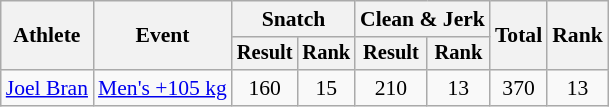<table class="wikitable" style="font-size:90%">
<tr>
<th rowspan="2">Athlete</th>
<th rowspan="2">Event</th>
<th colspan="2">Snatch</th>
<th colspan="2">Clean & Jerk</th>
<th rowspan="2">Total</th>
<th rowspan="2">Rank</th>
</tr>
<tr style="font-size:95%">
<th>Result</th>
<th>Rank</th>
<th>Result</th>
<th>Rank</th>
</tr>
<tr align=center>
<td align=left><a href='#'>Joel Bran</a></td>
<td align=left><a href='#'>Men's +105 kg</a></td>
<td>160</td>
<td>15</td>
<td>210</td>
<td>13</td>
<td>370</td>
<td>13</td>
</tr>
</table>
